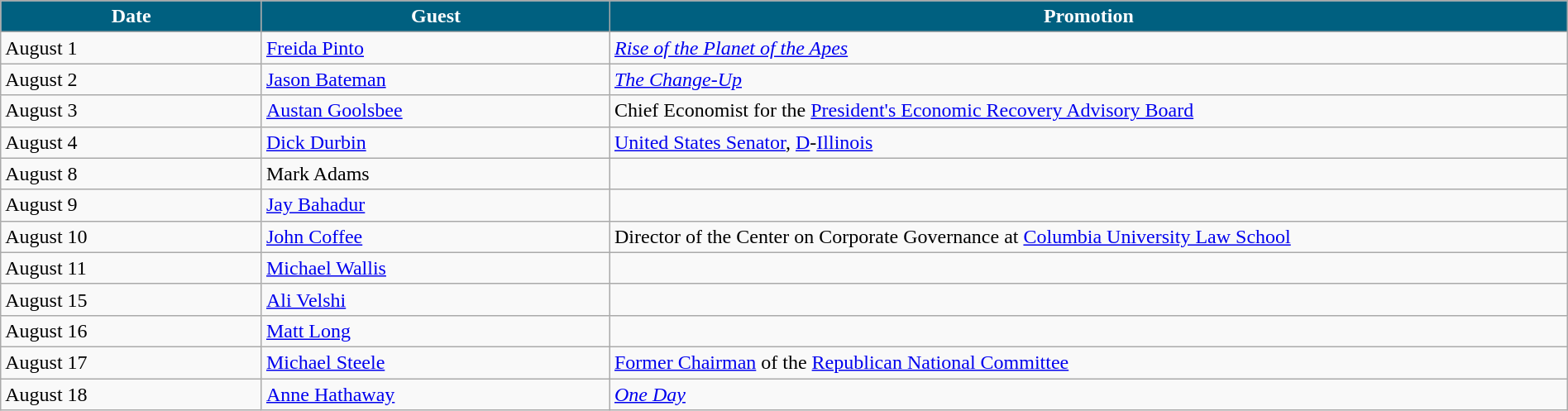<table class="wikitable" width="100%">
<tr bgcolor="#CCCCCC">
<th width="15%" style="background:#006080; color:#FFFFFF">Date</th>
<th width="20%" style="background:#006080; color:#FFFFFF">Guest</th>
<th width="55%" style="background:#006080; color:#FFFFFF">Promotion</th>
</tr>
<tr>
<td>August 1</td>
<td><a href='#'>Freida Pinto</a></td>
<td><em><a href='#'>Rise of the Planet of the Apes</a></em></td>
</tr>
<tr>
<td>August 2</td>
<td><a href='#'>Jason Bateman</a></td>
<td><em><a href='#'>The Change-Up</a></em></td>
</tr>
<tr>
<td>August 3</td>
<td><a href='#'>Austan Goolsbee</a></td>
<td>Chief Economist for the <a href='#'>President's Economic Recovery Advisory Board</a></td>
</tr>
<tr>
<td>August 4</td>
<td><a href='#'>Dick Durbin</a></td>
<td><a href='#'>United States Senator</a>, <a href='#'>D</a>-<a href='#'>Illinois</a></td>
</tr>
<tr>
<td>August 8</td>
<td>Mark Adams</td>
<td></td>
</tr>
<tr>
<td>August 9</td>
<td><a href='#'>Jay Bahadur</a></td>
<td></td>
</tr>
<tr>
<td>August 10</td>
<td><a href='#'>John Coffee</a></td>
<td>Director of the Center on Corporate Governance at <a href='#'>Columbia University Law School</a></td>
</tr>
<tr>
<td>August 11</td>
<td><a href='#'>Michael Wallis</a></td>
<td></td>
</tr>
<tr>
<td>August 15</td>
<td><a href='#'>Ali Velshi</a></td>
<td></td>
</tr>
<tr>
<td>August 16</td>
<td><a href='#'>Matt Long</a></td>
<td></td>
</tr>
<tr>
<td>August 17</td>
<td><a href='#'>Michael Steele</a></td>
<td><a href='#'>Former Chairman</a> of the <a href='#'>Republican National Committee</a></td>
</tr>
<tr>
<td>August 18</td>
<td><a href='#'>Anne Hathaway</a></td>
<td><em><a href='#'>One Day</a></em></td>
</tr>
</table>
